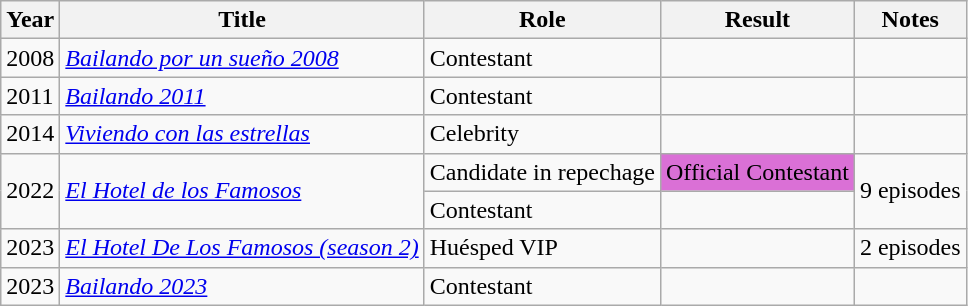<table class="wikitable";>
<tr>
<th>Year</th>
<th>Title</th>
<th>Role</th>
<th>Result</th>
<th>Notes</th>
</tr>
<tr>
<td>2008</td>
<td><em><a href='#'>Bailando por un sueño 2008</a></em></td>
<td>Contestant</td>
<td></td>
<td></td>
</tr>
<tr>
<td>2011</td>
<td><em><a href='#'>Bailando 2011</a></em></td>
<td>Contestant</td>
<td></td>
<td></td>
</tr>
<tr>
<td>2014</td>
<td><em><a href='#'>Viviendo con las estrellas</a></em></td>
<td>Celebrity</td>
<td></td>
<td></td>
</tr>
<tr>
<td rowspan="2">2022</td>
<td rowspan="2"><em><a href='#'>El Hotel de los Famosos</a></em></td>
<td>Candidate in repechage</td>
<td style="background:orchid">Official Contestant</td>
<td rowspan="2">9 episodes</td>
</tr>
<tr>
<td>Contestant</td>
<td></td>
</tr>
<tr>
<td>2023</td>
<td><em><a href='#'>El Hotel De Los Famosos (season 2)</a></em></td>
<td>Huésped VIP</td>
<td></td>
<td>2 episodes</td>
</tr>
<tr>
<td>2023</td>
<td><em><a href='#'>Bailando 2023</a></em></td>
<td>Contestant</td>
<td></td>
<td></td>
</tr>
</table>
